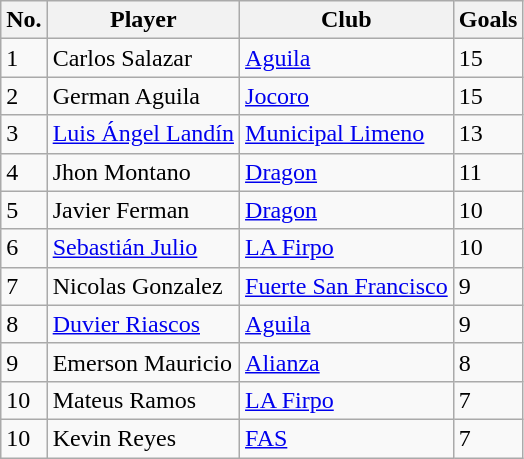<table class="wikitable">
<tr>
<th>No.</th>
<th>Player</th>
<th>Club</th>
<th>Goals</th>
</tr>
<tr>
<td>1</td>
<td> Carlos Salazar</td>
<td><a href='#'>Aguila</a></td>
<td>15</td>
</tr>
<tr>
<td>2</td>
<td> German Aguila</td>
<td><a href='#'>Jocoro</a></td>
<td>15</td>
</tr>
<tr>
<td>3</td>
<td> <a href='#'>Luis Ángel Landín</a></td>
<td><a href='#'>Municipal Limeno</a></td>
<td>13</td>
</tr>
<tr>
<td>4</td>
<td> Jhon Montano</td>
<td><a href='#'>Dragon</a></td>
<td>11</td>
</tr>
<tr>
<td>5</td>
<td> Javier Ferman</td>
<td><a href='#'>Dragon</a></td>
<td>10</td>
</tr>
<tr>
<td>6</td>
<td> <a href='#'>Sebastián Julio</a></td>
<td><a href='#'>LA Firpo</a></td>
<td>10</td>
</tr>
<tr>
<td>7</td>
<td> Nicolas Gonzalez</td>
<td><a href='#'>Fuerte San Francisco</a></td>
<td>9</td>
</tr>
<tr>
<td>8</td>
<td> <a href='#'>Duvier Riascos</a></td>
<td><a href='#'>Aguila</a></td>
<td>9</td>
</tr>
<tr>
<td>9</td>
<td> Emerson Mauricio</td>
<td><a href='#'>Alianza</a></td>
<td>8</td>
</tr>
<tr>
<td>10</td>
<td> Mateus Ramos</td>
<td><a href='#'>LA Firpo</a></td>
<td>7</td>
</tr>
<tr>
<td>10</td>
<td> Kevin Reyes</td>
<td><a href='#'>FAS</a></td>
<td>7</td>
</tr>
</table>
